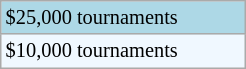<table class="wikitable" style="font-size:85%; width:13%;">
<tr style="background:lightblue;">
<td>$25,000 tournaments</td>
</tr>
<tr style="background:#f0f8ff;">
<td>$10,000 tournaments</td>
</tr>
</table>
